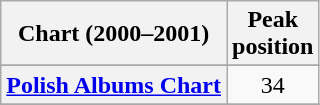<table class="wikitable sortable plainrowheaders">
<tr>
<th>Chart (2000–2001)</th>
<th>Peak<br>position</th>
</tr>
<tr>
</tr>
<tr>
</tr>
<tr>
<th scope="row"><a href='#'>Polish Albums Chart</a></th>
<td style="text-align:center;">34</td>
</tr>
<tr>
</tr>
<tr>
</tr>
</table>
